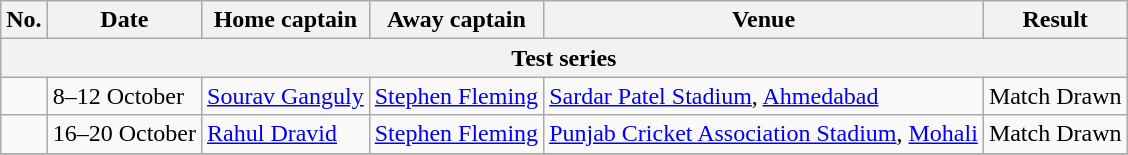<table class="wikitable">
<tr>
<th>No.</th>
<th>Date</th>
<th>Home captain</th>
<th>Away captain</th>
<th>Venue</th>
<th>Result</th>
</tr>
<tr>
<th colspan="6">Test series</th>
</tr>
<tr>
<td></td>
<td>8–12 October</td>
<td><a href='#'>Sourav Ganguly</a></td>
<td><a href='#'>Stephen Fleming</a></td>
<td><a href='#'>Sardar Patel Stadium</a>, <a href='#'>Ahmedabad</a></td>
<td>Match Drawn</td>
</tr>
<tr>
<td></td>
<td>16–20 October</td>
<td><a href='#'>Rahul Dravid</a></td>
<td><a href='#'>Stephen Fleming</a></td>
<td><a href='#'>Punjab Cricket Association Stadium</a>, <a href='#'>Mohali</a></td>
<td>Match Drawn</td>
</tr>
<tr>
</tr>
</table>
